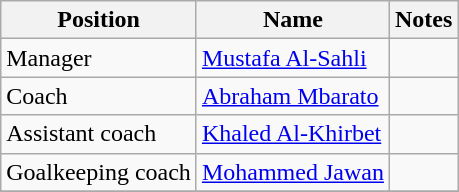<table class="wikitable">
<tr>
<th>Position</th>
<th>Name</th>
<th>Notes</th>
</tr>
<tr>
<td>Manager</td>
<td> <a href='#'>Mustafa Al-Sahli</a></td>
<td></td>
</tr>
<tr>
<td>Coach</td>
<td> <a href='#'>Abraham Mbarato</a></td>
<td></td>
</tr>
<tr>
<td>Assistant coach</td>
<td> <a href='#'>Khaled Al-Khirbet</a></td>
<td></td>
</tr>
<tr>
<td>Goalkeeping coach</td>
<td> <a href='#'>Mohammed Jawan</a></td>
<td></td>
</tr>
<tr>
</tr>
</table>
